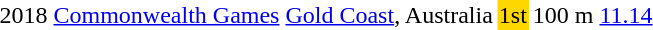<table>
<tr>
<td>2018</td>
<td><a href='#'>Commonwealth Games</a></td>
<td><a href='#'>Gold Coast</a>, Australia</td>
<td bgcolor=gold>1st</td>
<td>100 m</td>
<td><a href='#'>11.14</a></td>
</tr>
</table>
